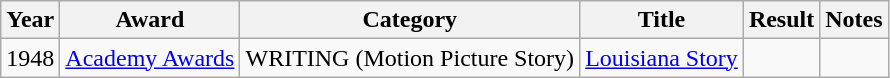<table class="wikitable">
<tr>
<th>Year</th>
<th>Award</th>
<th>Category</th>
<th>Title</th>
<th>Result</th>
<th>Notes</th>
</tr>
<tr>
<td>1948</td>
<td><a href='#'>Academy Awards</a></td>
<td>WRITING (Motion Picture Story)</td>
<td><a href='#'>Louisiana Story</a></td>
<td></td>
<td></td>
</tr>
</table>
